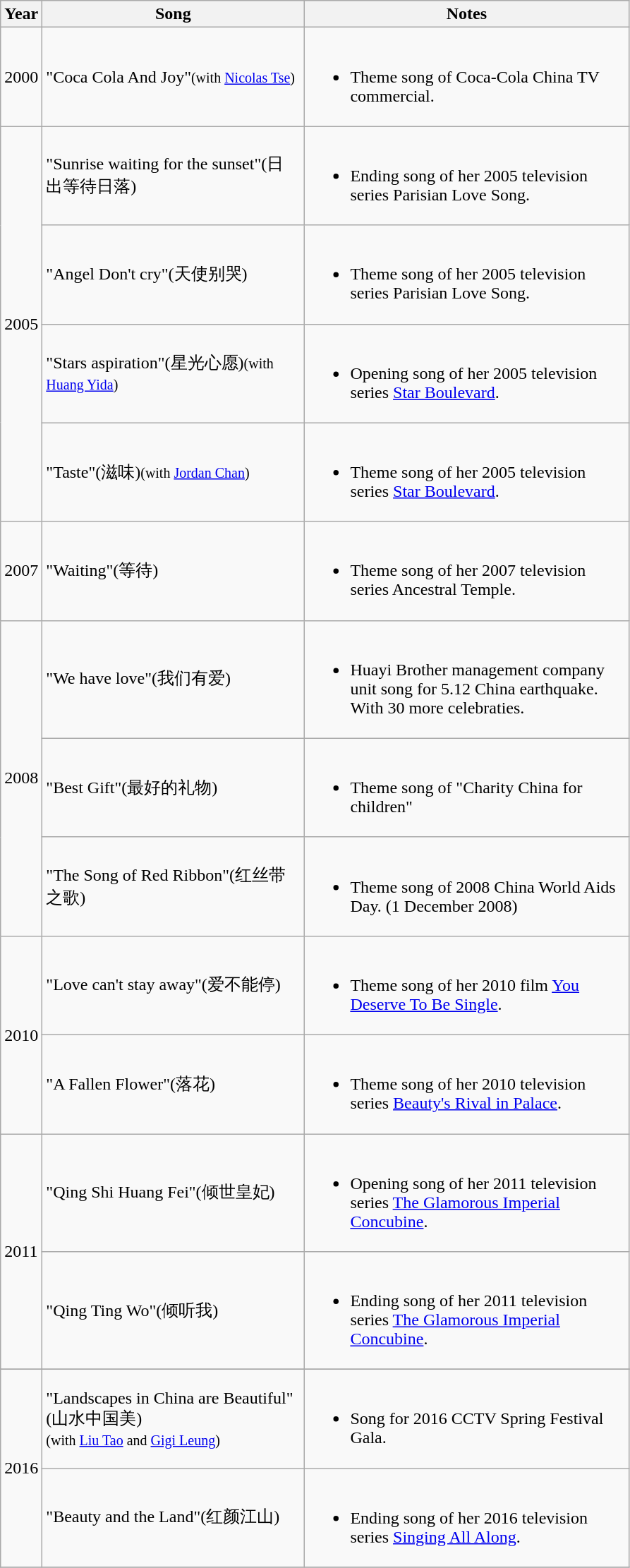<table class="wikitable" >
<tr>
<th width="30">Year</th>
<th width="240">Song</th>
<th width="300">Notes</th>
</tr>
<tr>
<td>2000</td>
<td>"Coca Cola And Joy"<small>(with <a href='#'>Nicolas Tse</a>)</small></td>
<td><br><ul><li>Theme song of Coca-Cola China TV commercial.</li></ul></td>
</tr>
<tr>
<td rowspan="4">2005</td>
<td>"Sunrise waiting for the sunset"(日出等待日落)</td>
<td><br><ul><li>Ending song of her 2005 television series Parisian Love Song.</li></ul></td>
</tr>
<tr>
<td>"Angel Don't cry"(天使别哭)</td>
<td><br><ul><li>Theme song of her 2005 television series Parisian Love Song.</li></ul></td>
</tr>
<tr>
<td>"Stars aspiration"(星光心愿)<small>(with <a href='#'>Huang Yida</a>)</small></td>
<td><br><ul><li>Opening song of her 2005 television series <a href='#'>Star Boulevard</a>.</li></ul></td>
</tr>
<tr>
<td>"Taste"(滋味)<small>(with <a href='#'>Jordan Chan</a>)</small></td>
<td><br><ul><li>Theme song of her 2005 television series <a href='#'>Star Boulevard</a>.</li></ul></td>
</tr>
<tr>
<td>2007</td>
<td>"Waiting"(等待)</td>
<td><br><ul><li>Theme song of her 2007 television series Ancestral Temple.</li></ul></td>
</tr>
<tr>
<td rowspan="3">2008</td>
<td>"We have love"(我们有爱)</td>
<td><br><ul><li>Huayi Brother management company unit song for 5.12 China earthquake. With 30 more celebraties.</li></ul></td>
</tr>
<tr>
<td>"Best Gift"(最好的礼物)</td>
<td><br><ul><li>Theme song of "Charity China for children"</li></ul></td>
</tr>
<tr>
<td>"The Song of Red Ribbon"(红丝带之歌)</td>
<td><br><ul><li>Theme song of 2008 China World Aids Day. (1 December 2008)</li></ul></td>
</tr>
<tr>
<td rowspan="2">2010</td>
<td>"Love can't stay away"(爱不能停)</td>
<td><br><ul><li>Theme song of her 2010 film <a href='#'>You Deserve To Be Single</a>.</li></ul></td>
</tr>
<tr>
<td>"A Fallen Flower"(落花)</td>
<td><br><ul><li>Theme song of her 2010 television series <a href='#'>Beauty's Rival in Palace</a>.</li></ul></td>
</tr>
<tr>
<td rowspan="2">2011</td>
<td>"Qing Shi Huang Fei"(倾世皇妃)</td>
<td><br><ul><li>Opening song of her 2011 television series <a href='#'>The Glamorous Imperial Concubine</a>.</li></ul></td>
</tr>
<tr>
<td>"Qing Ting Wo"(倾听我)</td>
<td><br><ul><li>Ending song of her 2011 television series <a href='#'>The Glamorous Imperial Concubine</a>.</li></ul></td>
</tr>
<tr>
</tr>
<tr>
<td rowspan="2">2016</td>
<td>"Landscapes in China are Beautiful"(山水中国美)<br><small>(with <a href='#'>Liu Tao</a> and <a href='#'>Gigi Leung</a>)</small></td>
<td><br><ul><li>Song for 2016 CCTV Spring Festival Gala.</li></ul></td>
</tr>
<tr>
<td>"Beauty and the Land"(红颜江山)</td>
<td><br><ul><li>Ending song of her 2016 television series <a href='#'>Singing All Along</a>.</li></ul></td>
</tr>
<tr>
</tr>
</table>
